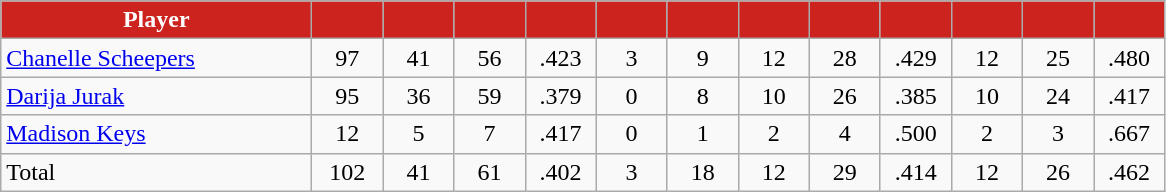<table class="wikitable" style="text-align:center">
<tr>
<th style="background:#CD231F; color:white" width="200px">Player</th>
<th style="background:#CD231F; color:white" width="40px"></th>
<th style="background:#CD231F; color:white" width="40px"></th>
<th style="background:#CD231F; color:white" width="40px"></th>
<th style="background:#CD231F; color:white" width="40px"></th>
<th style="background:#CD231F; color:white" width="40px"></th>
<th style="background:#CD231F; color:white" width="40px"></th>
<th style="background:#CD231F; color:white" width="40px"></th>
<th style="background:#CD231F; color:white" width="40px"></th>
<th style="background:#CD231F; color:white" width="40px"></th>
<th style="background:#CD231F; color:white" width="40px"></th>
<th style="background:#CD231F; color:white" width="40px"></th>
<th style="background:#CD231F; color:white" width="40px"></th>
</tr>
<tr>
<td style="text-align:left"><a href='#'>Chanelle Scheepers</a></td>
<td>97</td>
<td>41</td>
<td>56</td>
<td>.423</td>
<td>3</td>
<td>9</td>
<td>12</td>
<td>28</td>
<td>.429</td>
<td>12</td>
<td>25</td>
<td>.480</td>
</tr>
<tr>
<td style="text-align:left"><a href='#'>Darija Jurak</a></td>
<td>95</td>
<td>36</td>
<td>59</td>
<td>.379</td>
<td>0</td>
<td>8</td>
<td>10</td>
<td>26</td>
<td>.385</td>
<td>10</td>
<td>24</td>
<td>.417</td>
</tr>
<tr>
<td style="text-align:left"><a href='#'>Madison Keys</a></td>
<td>12</td>
<td>5</td>
<td>7</td>
<td>.417</td>
<td>0</td>
<td>1</td>
<td>2</td>
<td>4</td>
<td>.500</td>
<td>2</td>
<td>3</td>
<td>.667</td>
</tr>
<tr>
<td style="text-align:left">Total</td>
<td>102</td>
<td>41</td>
<td>61</td>
<td>.402</td>
<td>3</td>
<td>18</td>
<td>12</td>
<td>29</td>
<td>.414</td>
<td>12</td>
<td>26</td>
<td>.462</td>
</tr>
</table>
